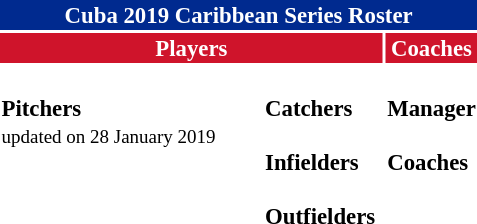<table class="toccolours" style="font-size: 95%;">
<tr>
<th colspan="10" style="background-color: #002A8F;color:white;text-align:center;">Cuba 2019 Caribbean Series Roster</th>
</tr>
<tr>
<th colspan="4" style="background-color: #CF142B; color: #FFFFFF">Players</th>
<th colspan="1" style="background-color: #CF142B; color: #FFFFFF">Coaches</th>
</tr>
<tr>
<td style="vertical-align:top;text-align:left;"><br><strong>Pitchers</strong><br>












<small><span></span> updated on 28 January 2019</small></td>
<td width="25px"></td>
<td style="vertical-align:top;text-align:left;"><br><strong>Catchers</strong><br>
<br><strong>Infielders</strong><br>





<br><strong>Outfielders</strong><br>




</td>
<td style="vertical-align:top;text-align:left;"></td>
<td style="vertical-align:top;text-align:left;"><br><strong>Manager</strong><br><br><strong>Coaches</strong></td>
</tr>
</table>
